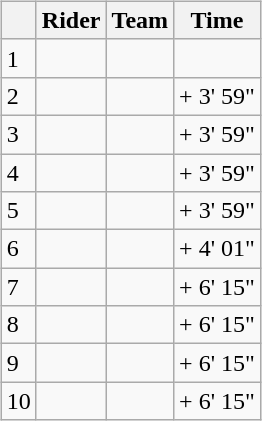<table>
<tr>
<td><br><table class="wikitable">
<tr>
<th></th>
<th>Rider</th>
<th>Team</th>
<th>Time</th>
</tr>
<tr>
<td>1</td>
<td></td>
<td></td>
<td align="right"></td>
</tr>
<tr>
<td>2</td>
<td></td>
<td></td>
<td align="right">+ 3' 59"</td>
</tr>
<tr>
<td>3</td>
<td></td>
<td></td>
<td align="right">+ 3' 59"</td>
</tr>
<tr>
<td>4</td>
<td></td>
<td></td>
<td align="right">+ 3' 59"</td>
</tr>
<tr>
<td>5</td>
<td></td>
<td></td>
<td align="right">+ 3' 59"</td>
</tr>
<tr>
<td>6</td>
<td></td>
<td></td>
<td align="right">+ 4' 01"</td>
</tr>
<tr>
<td>7</td>
<td></td>
<td></td>
<td align="right">+ 6' 15"</td>
</tr>
<tr>
<td>8</td>
<td></td>
<td></td>
<td align="right">+ 6' 15"</td>
</tr>
<tr>
<td>9</td>
<td></td>
<td></td>
<td align="right">+ 6' 15"</td>
</tr>
<tr>
<td>10</td>
<td></td>
<td></td>
<td align="right">+ 6' 15"</td>
</tr>
</table>
</td>
</tr>
</table>
